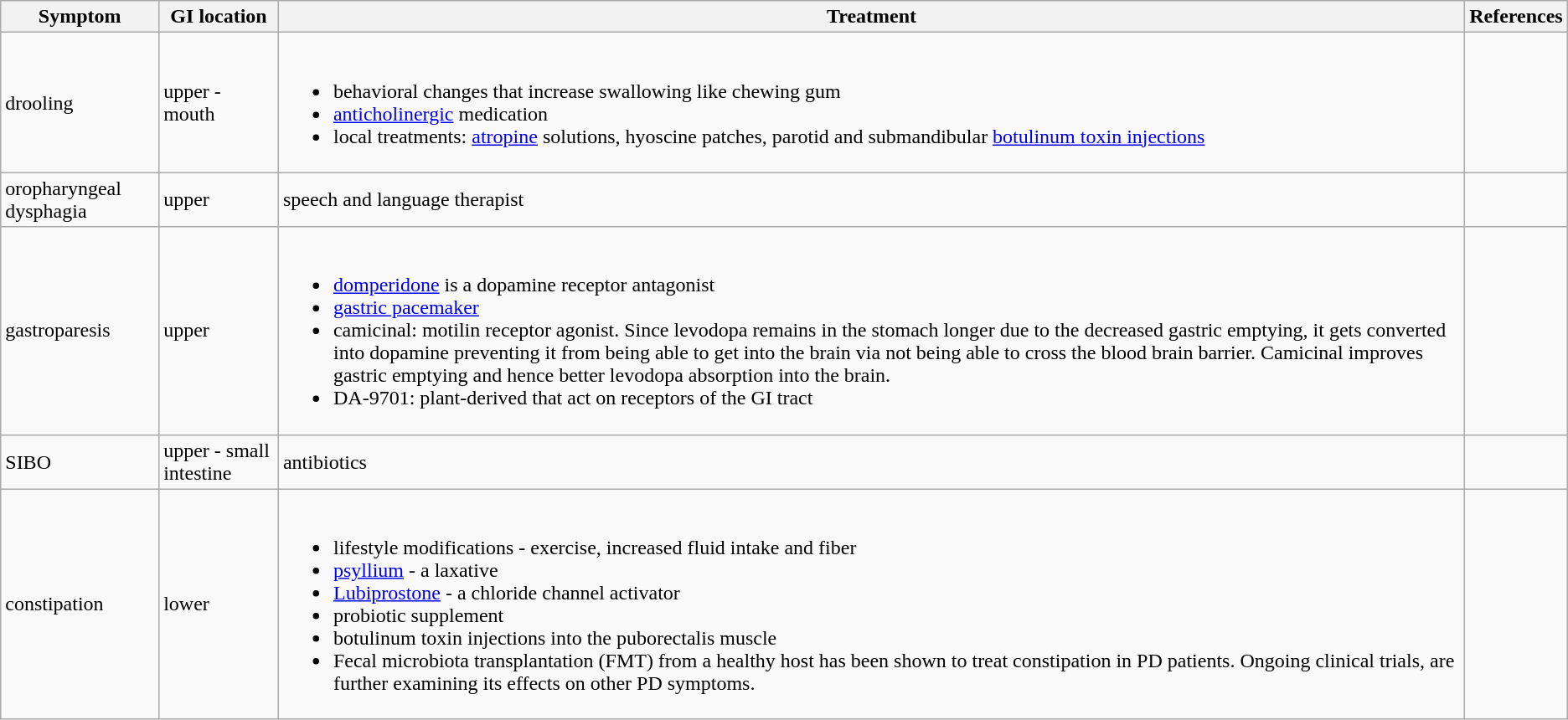<table class="wikitable">
<tr>
<th>Symptom</th>
<th>GI location</th>
<th>Treatment</th>
<th>References</th>
</tr>
<tr>
<td>drooling</td>
<td>upper - mouth</td>
<td><br><ul><li>behavioral changes that increase swallowing like chewing gum</li><li><a href='#'>anticholinergic</a> medication</li><li>local treatments: <a href='#'>atropine</a> solutions, hyoscine patches, parotid and submandibular <a href='#'>botulinum toxin injections</a></li></ul></td>
<td></td>
</tr>
<tr>
<td>oropharyngeal dysphagia</td>
<td>upper</td>
<td>speech and language therapist</td>
<td></td>
</tr>
<tr>
<td>gastroparesis</td>
<td>upper</td>
<td><br><ul><li><a href='#'>domperidone</a> is a dopamine receptor antagonist</li><li><a href='#'>gastric pacemaker</a></li><li>camicinal: motilin receptor agonist. Since levodopa remains in the stomach longer due to the decreased gastric emptying, it gets converted into dopamine preventing it from being able to get into the brain via not being able to cross the blood brain barrier. Camicinal improves gastric emptying and hence better levodopa absorption into the brain.</li><li>DA-9701: plant-derived that act on receptors of the GI tract</li></ul></td>
<td></td>
</tr>
<tr>
<td>SIBO</td>
<td>upper - small intestine</td>
<td>antibiotics</td>
<td></td>
</tr>
<tr>
<td>constipation</td>
<td>lower</td>
<td><br><ul><li>lifestyle modifications - exercise, increased fluid intake and fiber</li><li><a href='#'>psyllium</a> - a laxative</li><li><a href='#'>Lubiprostone</a> - a chloride channel activator</li><li>probiotic supplement</li><li>botulinum toxin injections into the puborectalis muscle</li><li>Fecal microbiota transplantation (FMT) from a healthy host has been shown to treat constipation in PD patients. Ongoing clinical trials, are further examining its effects on other PD symptoms.</li></ul></td>
<td></td>
</tr>
</table>
